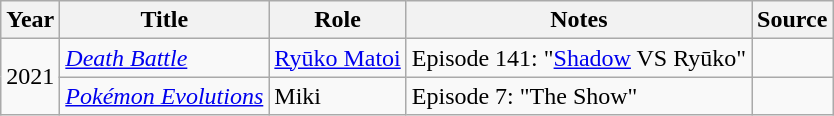<table class="wikitable">
<tr>
<th>Year</th>
<th>Title</th>
<th>Role</th>
<th>Notes</th>
<th>Source</th>
</tr>
<tr>
<td rowspan="2">2021</td>
<td><em><a href='#'>Death Battle</a></em></td>
<td><a href='#'>Ryūko Matoi</a></td>
<td>Episode 141: "<a href='#'>Shadow</a> VS Ryūko"</td>
<td></td>
</tr>
<tr>
<td><em><a href='#'>Pokémon Evolutions</a></em></td>
<td>Miki</td>
<td>Episode 7: "The Show"</td>
<td></td>
</tr>
</table>
